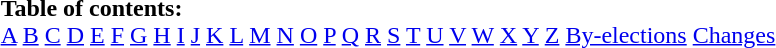<table border="0" id="toc" style="margin: 0 auto;" align=center>
<tr>
<td><strong>Table of contents:</strong><br><a href='#'>A</a> <a href='#'>B</a> <a href='#'>C</a> <a href='#'>D</a> <a href='#'>E</a> <a href='#'>F</a> <a href='#'>G</a> <a href='#'>H</a> <a href='#'>I</a> <a href='#'>J</a> <a href='#'>K</a> <a href='#'>L</a> <a href='#'>M</a> <a href='#'>N</a> <a href='#'>O</a> <a href='#'>P</a> <a href='#'>Q</a> <a href='#'>R</a> <a href='#'>S</a> <a href='#'>T</a> <a href='#'>U</a> <a href='#'>V</a> <a href='#'>W</a> <a href='#'>X</a> <a href='#'>Y</a> <a href='#'>Z</a> <a href='#'>By-elections</a> <a href='#'>Changes</a></td>
</tr>
</table>
